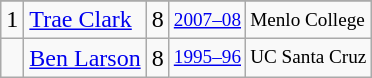<table class="wikitable">
<tr>
</tr>
<tr>
<td>1</td>
<td><a href='#'>Trae Clark</a></td>
<td>8</td>
<td style="font-size:80%;"><a href='#'>2007–08</a></td>
<td style="font-size:80%;">Menlo College</td>
</tr>
<tr>
<td></td>
<td><a href='#'>Ben Larson</a></td>
<td>8</td>
<td style="font-size:80%;"><a href='#'>1995–96</a></td>
<td style="font-size:80%;">UC Santa Cruz</td>
</tr>
</table>
